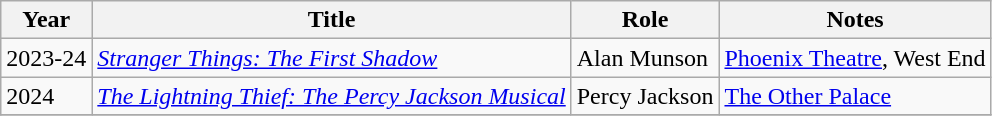<table class="wikitable sortable">
<tr>
<th>Year</th>
<th>Title</th>
<th>Role</th>
<th class="unsortable">Notes</th>
</tr>
<tr>
<td>2023-24</td>
<td><em><a href='#'>Stranger Things: The First Shadow</a></em></td>
<td>Alan Munson</td>
<td><a href='#'>Phoenix Theatre</a>, West End</td>
</tr>
<tr>
<td>2024</td>
<td><em><a href='#'>The Lightning Thief: The Percy Jackson Musical</a></em></td>
<td>Percy Jackson</td>
<td><a href='#'>The Other Palace</a></td>
</tr>
<tr>
</tr>
</table>
